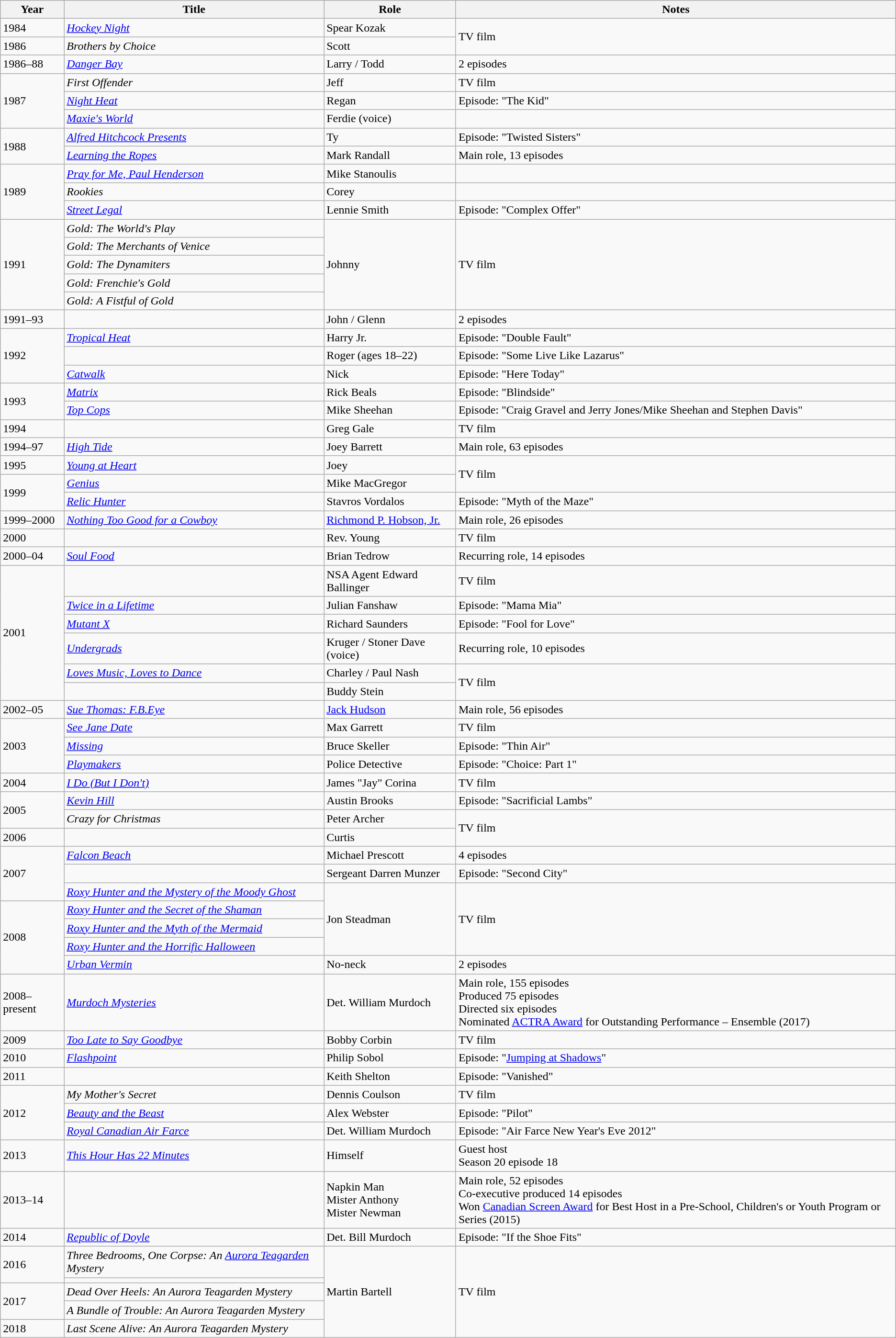<table class="wikitable sortable">
<tr>
<th>Year</th>
<th>Title</th>
<th>Role</th>
<th class="unsortable">Notes</th>
</tr>
<tr>
<td>1984</td>
<td><em><a href='#'>Hockey Night</a></em></td>
<td>Spear Kozak</td>
<td rowspan="2">TV film</td>
</tr>
<tr>
<td>1986</td>
<td><em>Brothers by Choice</em></td>
<td>Scott</td>
</tr>
<tr>
<td>1986–88</td>
<td><em><a href='#'>Danger Bay</a></em></td>
<td>Larry / Todd</td>
<td>2 episodes</td>
</tr>
<tr>
<td rowspan=3>1987</td>
<td><em>First Offender</em></td>
<td>Jeff</td>
<td>TV film</td>
</tr>
<tr>
<td><em><a href='#'>Night Heat</a></em></td>
<td>Regan</td>
<td>Episode: "The Kid"</td>
</tr>
<tr>
<td><em><a href='#'>Maxie's World</a></em></td>
<td>Ferdie (voice)</td>
<td></td>
</tr>
<tr>
<td rowspan=2>1988</td>
<td><em><a href='#'>Alfred Hitchcock Presents</a></em></td>
<td>Ty</td>
<td>Episode: "Twisted Sisters"</td>
</tr>
<tr>
<td><em><a href='#'>Learning the Ropes</a></em></td>
<td>Mark Randall</td>
<td>Main role, 13 episodes</td>
</tr>
<tr>
<td rowspan=3>1989</td>
<td><em><a href='#'>Pray for Me, Paul Henderson</a></em></td>
<td>Mike Stanoulis</td>
<td></td>
</tr>
<tr>
<td><em>Rookies</em></td>
<td>Corey</td>
<td></td>
</tr>
<tr>
<td><em><a href='#'>Street Legal</a></em></td>
<td>Lennie Smith</td>
<td>Episode: "Complex Offer"</td>
</tr>
<tr>
<td rowspan=5>1991</td>
<td><em>Gold: The World's Play</em></td>
<td rowspan="5">Johnny</td>
<td rowspan="5">TV film</td>
</tr>
<tr>
<td><em>Gold: The Merchants of Venice</em></td>
</tr>
<tr>
<td><em>Gold: The Dynamiters</em></td>
</tr>
<tr>
<td><em>Gold: Frenchie's Gold</em></td>
</tr>
<tr>
<td><em>Gold: A Fistful of Gold</em></td>
</tr>
<tr>
<td>1991–93</td>
<td><em></em></td>
<td>John / Glenn</td>
<td>2 episodes</td>
</tr>
<tr>
<td rowspan=3>1992</td>
<td><em><a href='#'>Tropical Heat</a></em></td>
<td>Harry Jr.</td>
<td>Episode: "Double Fault"</td>
</tr>
<tr>
<td><em></em></td>
<td>Roger (ages 18–22)</td>
<td>Episode: "Some Live Like Lazarus"</td>
</tr>
<tr>
<td><em><a href='#'>Catwalk</a></em></td>
<td>Nick</td>
<td>Episode: "Here Today"</td>
</tr>
<tr>
<td rowspan=2>1993</td>
<td><em><a href='#'>Matrix</a></em></td>
<td>Rick Beals</td>
<td>Episode: "Blindside"</td>
</tr>
<tr>
<td><em><a href='#'>Top Cops</a></em></td>
<td>Mike Sheehan</td>
<td>Episode: "Craig Gravel and Jerry Jones/Mike Sheehan and Stephen Davis"</td>
</tr>
<tr>
<td>1994</td>
<td><em></em></td>
<td>Greg Gale</td>
<td>TV film</td>
</tr>
<tr>
<td>1994–97</td>
<td><em><a href='#'>High Tide</a></em></td>
<td>Joey Barrett</td>
<td>Main role, 63 episodes</td>
</tr>
<tr>
<td>1995</td>
<td><em><a href='#'>Young at Heart</a></em></td>
<td>Joey</td>
<td rowspan="2">TV film</td>
</tr>
<tr>
<td rowspan="2">1999</td>
<td><em><a href='#'>Genius</a></em></td>
<td>Mike MacGregor</td>
</tr>
<tr>
<td><em><a href='#'>Relic Hunter</a></em></td>
<td>Stavros Vordalos</td>
<td>Episode: "Myth of the Maze"</td>
</tr>
<tr>
<td>1999–2000</td>
<td><em><a href='#'>Nothing Too Good for a Cowboy</a></em></td>
<td><a href='#'>Richmond P. Hobson, Jr.</a></td>
<td>Main role, 26 episodes</td>
</tr>
<tr>
<td>2000</td>
<td><em></em></td>
<td>Rev. Young</td>
<td>TV film</td>
</tr>
<tr>
<td>2000–04</td>
<td><em><a href='#'>Soul Food</a></em></td>
<td>Brian Tedrow</td>
<td>Recurring role, 14 episodes</td>
</tr>
<tr>
<td rowspan=6>2001</td>
<td><em></em></td>
<td>NSA Agent Edward Ballinger</td>
<td>TV film</td>
</tr>
<tr>
<td><em><a href='#'>Twice in a Lifetime</a></em></td>
<td>Julian Fanshaw</td>
<td>Episode: "Mama Mia"</td>
</tr>
<tr>
<td><em><a href='#'>Mutant X</a></em></td>
<td>Richard Saunders</td>
<td>Episode: "Fool for Love"</td>
</tr>
<tr>
<td><em><a href='#'>Undergrads</a></em></td>
<td>Kruger / Stoner Dave (voice)</td>
<td>Recurring role, 10 episodes</td>
</tr>
<tr>
<td><em><a href='#'>Loves Music, Loves to Dance</a></em></td>
<td>Charley / Paul Nash</td>
<td rowspan=2>TV film</td>
</tr>
<tr>
<td><em></em></td>
<td>Buddy Stein</td>
</tr>
<tr>
<td>2002–05</td>
<td><em><a href='#'>Sue Thomas: F.B.Eye</a></em></td>
<td><a href='#'>Jack Hudson</a></td>
<td>Main role, 56 episodes</td>
</tr>
<tr>
<td rowspan=3>2003</td>
<td><em><a href='#'>See Jane Date</a></em></td>
<td>Max Garrett</td>
<td>TV film</td>
</tr>
<tr>
<td><em><a href='#'>Missing</a></em></td>
<td>Bruce Skeller</td>
<td>Episode: "Thin Air"</td>
</tr>
<tr>
<td><em><a href='#'>Playmakers</a></em></td>
<td>Police Detective</td>
<td>Episode: "Choice: Part 1"</td>
</tr>
<tr>
<td>2004</td>
<td><em><a href='#'>I Do (But I Don't)</a></em></td>
<td>James "Jay" Corina</td>
<td>TV film</td>
</tr>
<tr>
<td rowspan=2>2005</td>
<td><em><a href='#'>Kevin Hill</a></em></td>
<td>Austin Brooks</td>
<td>Episode: "Sacrificial Lambs"</td>
</tr>
<tr>
<td><em>Crazy for Christmas</em></td>
<td>Peter Archer</td>
<td rowspan=2>TV film</td>
</tr>
<tr>
<td>2006</td>
<td><em></em></td>
<td>Curtis</td>
</tr>
<tr>
<td rowspan=3>2007</td>
<td><em><a href='#'>Falcon Beach</a></em></td>
<td>Michael Prescott</td>
<td>4 episodes</td>
</tr>
<tr>
<td><em></em></td>
<td>Sergeant Darren Munzer</td>
<td>Episode: "Second City"</td>
</tr>
<tr>
<td><em><a href='#'>Roxy Hunter and the Mystery of the Moody Ghost</a></em></td>
<td rowspan=4>Jon Steadman</td>
<td rowspan=4>TV film</td>
</tr>
<tr>
<td rowspan=4>2008</td>
<td><em><a href='#'>Roxy Hunter and the Secret of the Shaman</a></em></td>
</tr>
<tr>
<td><em><a href='#'>Roxy Hunter and the Myth of the Mermaid</a></em></td>
</tr>
<tr>
<td><em><a href='#'>Roxy Hunter and the Horrific Halloween</a></em></td>
</tr>
<tr>
<td><em><a href='#'>Urban Vermin</a></em></td>
<td>No-neck</td>
<td>2 episodes</td>
</tr>
<tr>
<td>2008–present</td>
<td><em><a href='#'>Murdoch Mysteries</a></em></td>
<td>Det. William Murdoch</td>
<td>Main role, 155 episodes<br>Produced 75 episodes<br>Directed six episodes<br>Nominated  <a href='#'>ACTRA Award</a> for Outstanding Performance – Ensemble (2017)</td>
</tr>
<tr>
<td>2009</td>
<td><em><a href='#'>Too Late to Say Goodbye</a></em></td>
<td>Bobby Corbin</td>
<td>TV film</td>
</tr>
<tr>
<td>2010</td>
<td><em><a href='#'>Flashpoint</a></em></td>
<td>Philip Sobol</td>
<td>Episode: "<a href='#'>Jumping at Shadows</a>"</td>
</tr>
<tr>
<td>2011</td>
<td><em></em></td>
<td>Keith Shelton</td>
<td>Episode: "Vanished"</td>
</tr>
<tr>
<td rowspan=3>2012</td>
<td><em>My Mother's Secret</em></td>
<td>Dennis Coulson</td>
<td>TV film</td>
</tr>
<tr>
<td><em><a href='#'>Beauty and the Beast</a></em></td>
<td>Alex Webster</td>
<td>Episode: "Pilot"</td>
</tr>
<tr>
<td><em><a href='#'>Royal Canadian Air Farce</a></em></td>
<td>Det. William Murdoch</td>
<td>Episode: "Air Farce New Year's Eve 2012"</td>
</tr>
<tr>
<td>2013</td>
<td><em><a href='#'>This Hour Has 22 Minutes</a></em></td>
<td>Himself</td>
<td>Guest host<br> Season 20 episode 18</td>
</tr>
<tr>
<td>2013–14</td>
<td><em></em></td>
<td>Napkin Man<br>Mister Anthony<br>Mister Newman</td>
<td>Main role, 52 episodes<br>Co-executive produced 14 episodes<br>Won  <a href='#'>Canadian Screen Award</a> for Best Host in a Pre-School, Children's or Youth Program or Series (2015)</td>
</tr>
<tr>
<td>2014</td>
<td><em><a href='#'>Republic of Doyle</a></em></td>
<td>Det. Bill Murdoch</td>
<td>Episode: "If the Shoe Fits"</td>
</tr>
<tr>
<td rowspan=2>2016</td>
<td><em>Three Bedrooms, One Corpse: An <a href='#'>Aurora Teagarden</a> Mystery</em></td>
<td rowspan="5">Martin Bartell</td>
<td rowspan="5">TV film</td>
</tr>
<tr>
<td><em></em></td>
</tr>
<tr>
<td rowspan=2>2017</td>
<td><em>Dead Over Heels: An Aurora Teagarden Mystery</em></td>
</tr>
<tr>
<td data-sort-value="Bundle of Trouble: An Aurora Teagarden Mystery, A"><em>A Bundle of Trouble: An Aurora Teagarden Mystery</em></td>
</tr>
<tr>
<td>2018</td>
<td><em>Last Scene Alive: An Aurora Teagarden Mystery</em></td>
</tr>
</table>
